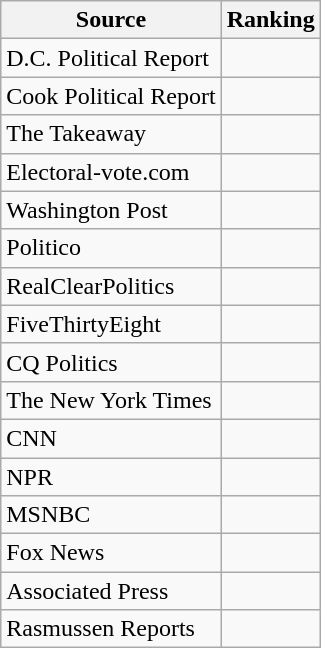<table class="wikitable">
<tr>
<th>Source</th>
<th>Ranking</th>
</tr>
<tr>
<td>D.C. Political Report</td>
<td></td>
</tr>
<tr>
<td>Cook Political Report</td>
<td></td>
</tr>
<tr>
<td>The Takeaway</td>
<td></td>
</tr>
<tr>
<td>Electoral-vote.com</td>
<td></td>
</tr>
<tr>
<td The Washington Post>Washington Post</td>
<td></td>
</tr>
<tr>
<td>Politico</td>
<td></td>
</tr>
<tr>
<td>RealClearPolitics</td>
<td></td>
</tr>
<tr>
<td>FiveThirtyEight</td>
<td></td>
</tr>
<tr>
<td>CQ Politics</td>
<td></td>
</tr>
<tr>
<td>The New York Times</td>
<td></td>
</tr>
<tr>
<td>CNN</td>
<td></td>
</tr>
<tr>
<td>NPR</td>
<td></td>
</tr>
<tr>
<td>MSNBC</td>
<td></td>
</tr>
<tr>
<td>Fox News</td>
<td></td>
</tr>
<tr>
<td>Associated Press</td>
<td></td>
</tr>
<tr>
<td>Rasmussen Reports</td>
<td></td>
</tr>
</table>
